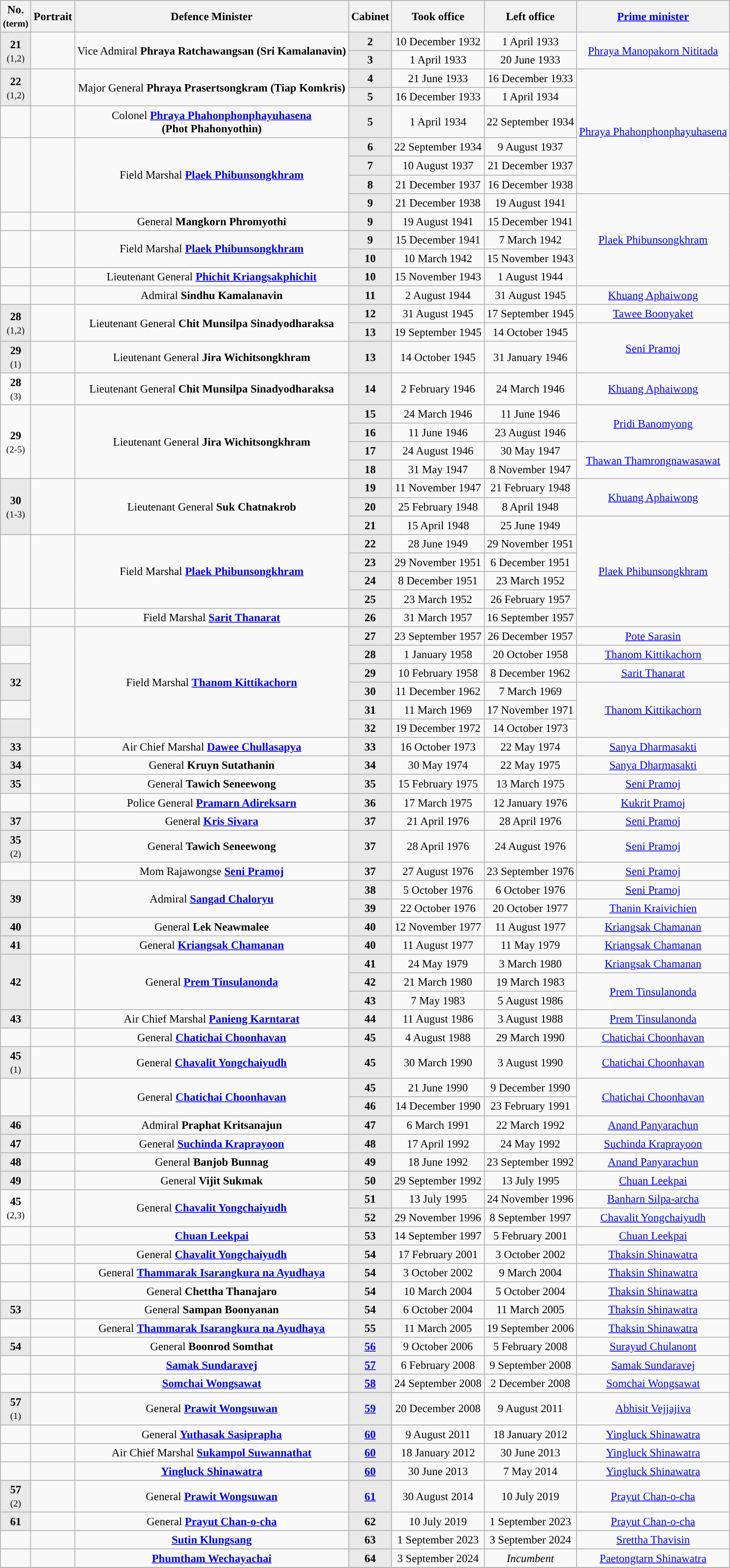<table class="wikitable" style="text-align:center; font-size: 95%;">
<tr style="background:#cccccc">
<th><strong>No.</strong><br><small>(term)</small></th>
<th><strong>Portrait</strong></th>
<th><strong>Defence Minister</strong></th>
<th><strong>Cabinet</strong></th>
<th><strong>Took office</strong></th>
<th><strong>Left office</strong></th>
<th><strong><a href='#'>Prime minister</a></strong></th>
</tr>
<tr>
<td rowspan=2 bgcolor="#E9E9E9"><strong>21</strong><br><small>(1,2)</small></td>
<td rowspan=2></td>
<td rowspan=2>Vice Admiral <strong>Phraya Ratchawangsan (Sri Kamalanavin)</strong><br></td>
<td bgcolor="#E9E9E9"><strong>2</strong></td>
<td>10 December 1932</td>
<td>1 April 1933</td>
<td rowspan=2><a href='#'>Phraya Manopakorn Nititada</a></td>
</tr>
<tr>
<td bgcolor="#E9E9E9"><strong>3</strong></td>
<td>1 April 1933</td>
<td>20 June 1933</td>
</tr>
<tr>
<td rowspan=2 bgcolor="#E9E9E9"><strong>22</strong><br><small>(1,2)</small></td>
<td rowspan=2></td>
<td rowspan=2>Major General <strong>Phraya Prasertsongkram (Tiap Komkris)</strong><br></td>
<td bgcolor="#E9E9E9"><strong>4</strong></td>
<td>21 June 1933</td>
<td>16 December 1933</td>
<td rowspan=6><a href='#'>Phraya Phahonphonphayuhasena</a></td>
</tr>
<tr>
<td bgcolor="#E9E9E9"><strong>5</strong></td>
<td>16 December 1933</td>
<td>1 April 1934</td>
</tr>
<tr>
<td style="background:"></td>
<td rowspan=1></td>
<td rowspan=1>Colonel <strong><a href='#'>Phraya Phahonphonphayuhasena</a> <br>(Phot Phahonyothin)</strong><br></td>
<td bgcolor="#E9E9E9"><strong>5</strong></td>
<td>1 April 1934</td>
<td>22 September 1934</td>
</tr>
<tr>
<td rowspan=4 style="background:"></td>
<td rowspan=4></td>
<td rowspan="4">Field Marshal <strong><a href='#'>Plaek Phibunsongkhram</a></strong><br></td>
<td bgcolor="#E9E9E9"><strong>6</strong></td>
<td>22 September 1934</td>
<td>9 August 1937</td>
</tr>
<tr>
<td bgcolor="#E9E9E9"><strong>7</strong></td>
<td>10 August 1937</td>
<td>21 December 1937</td>
</tr>
<tr>
<td bgcolor="#E9E9E9"><strong>8</strong></td>
<td>21 December 1937</td>
<td>16 December 1938</td>
</tr>
<tr>
<td bgcolor="#E9E9E9"><strong>9</strong></td>
<td>21 December 1938</td>
<td>19 August 1941</td>
<td rowspan=5><a href='#'>Plaek Phibunsongkhram</a></td>
</tr>
<tr>
<td rowspan=1 style="background:"></td>
<td rowspan=1></td>
<td rowspan=1>General <strong>Mangkorn Phromyothi</strong><br></td>
<td bgcolor="#E9E9E9"><strong>9</strong></td>
<td>19 August 1941</td>
<td>15 December 1941</td>
</tr>
<tr>
<td rowspan=2 style="background:"></td>
<td rowspan=2></td>
<td rowspan="2">Field Marshal <strong><a href='#'>Plaek Phibunsongkhram</a></strong><br></td>
<td bgcolor="#E9E9E9"><strong>9</strong></td>
<td>15 December 1941</td>
<td>7 March 1942</td>
</tr>
<tr>
<td bgcolor="#E9E9E9"><strong>10</strong></td>
<td>10 March 1942</td>
<td>15 November 1943</td>
</tr>
<tr>
<td rowspan=1 style="background:"></td>
<td rowspan=1></td>
<td>Lieutenant General <strong><a href='#'>Phichit Kriangsakphichit</a></strong><br></td>
<td bgcolor="#E9E9E9"><strong>10</strong></td>
<td>15 November 1943</td>
<td>1 August 1944</td>
</tr>
<tr>
<td rowspan=1 style="background:"></td>
<td rowspan=1></td>
<td rowspan=1>Admiral <strong>Sindhu Kamalanavin</strong><br></td>
<td bgcolor="#E9E9E9"><strong>11</strong></td>
<td>2 August 1944</td>
<td>31 August 1945</td>
<td rowspan=1><a href='#'>Khuang Aphaiwong</a></td>
</tr>
<tr>
<td rowspan=2 bgcolor="#E9E9E9"><strong>28</strong><br><small>(1,2)</small></td>
<td rowspan=2></td>
<td rowspan=2>Lieutenant General <strong>Chit Munsilpa Sinadyodharaksa</strong><br></td>
<td bgcolor="#E9E9E9"><strong>12</strong></td>
<td>31 August 1945</td>
<td>17 September 1945</td>
<td rowspan=1><a href='#'>Tawee Boonyaket</a></td>
</tr>
<tr>
<td bgcolor="#E9E9E9"><strong>13</strong></td>
<td>19 September 1945</td>
<td>14 October 1945</td>
<td rowspan=2><a href='#'>Seni Pramoj</a></td>
</tr>
<tr>
<td rowspan=1 bgcolor="#E9E9E9"><strong>29</strong><br><small>(1)</small></td>
<td rowspan=1></td>
<td rowspan=1>Lieutenant General <strong>Jira Wichitsongkhram</strong><br></td>
<td bgcolor="#E9E9E9"><strong>13</strong></td>
<td>14 October 1945</td>
<td>31 January 1946</td>
</tr>
<tr>
<td rowspan=1><strong>28</strong><br><small>(3)</small></td>
<td rowspan=1></td>
<td rowspan=1>Lieutenant General <strong>Chit Munsilpa Sinadyodharaksa</strong><br></td>
<td bgcolor="#E9E9E9"><strong>14</strong></td>
<td>2 February 1946</td>
<td>24 March 1946</td>
<td rowspan=1><a href='#'>Khuang Aphaiwong</a></td>
</tr>
<tr>
<td rowspan=4><strong>29</strong><br><small>(2-5)</small></td>
<td rowspan=4></td>
<td rowspan=4>Lieutenant General <strong>Jira Wichitsongkhram</strong><br></td>
<td bgcolor="#E9E9E9"><strong>15</strong></td>
<td>24 March 1946</td>
<td>11 June 1946</td>
<td rowspan=2><a href='#'>Pridi Banomyong</a></td>
</tr>
<tr>
<td bgcolor="#E9E9E9"><strong>16</strong></td>
<td>11 June 1946</td>
<td>23 August 1946</td>
</tr>
<tr>
<td bgcolor="#E9E9E9"><strong>17</strong></td>
<td>24 August 1946</td>
<td>30 May 1947</td>
<td rowspan=2><a href='#'>Thawan Thamrongnawasawat</a></td>
</tr>
<tr>
<td bgcolor="#E9E9E9"><strong>18</strong></td>
<td>31 May 1947</td>
<td>8 November 1947</td>
</tr>
<tr>
<td rowspan=3 bgcolor="#E9E9E9"><strong>30</strong><br><small>(1-3)</small></td>
<td rowspan=3></td>
<td rowspan=3>Lieutenant General <strong>Suk Chatnakrob</strong><br></td>
<td bgcolor="#E9E9E9"><strong>19</strong></td>
<td>11 November 1947</td>
<td>21 February 1948</td>
<td rowspan=2><a href='#'>Khuang Aphaiwong</a></td>
</tr>
<tr>
<td bgcolor="#E9E9E9"><strong>20</strong></td>
<td>25 February 1948</td>
<td>8 April 1948</td>
</tr>
<tr>
<td bgcolor="#E9E9E9"><strong>21</strong></td>
<td>15 April 1948</td>
<td>25 June 1949</td>
<td rowspan=6><a href='#'>Plaek Phibunsongkhram</a></td>
</tr>
<tr>
<td rowspan=4 style="background:"></td>
<td rowspan=4></td>
<td rowspan="4">Field Marshal <strong><a href='#'>Plaek Phibunsongkhram</a></strong><br></td>
<td bgcolor="#E9E9E9"><strong>22</strong></td>
<td>28 June 1949</td>
<td>29 November 1951</td>
</tr>
<tr>
<td bgcolor="#E9E9E9"><strong>23</strong></td>
<td>29 November 1951</td>
<td>6 December 1951</td>
</tr>
<tr>
<td bgcolor="#E9E9E9"><strong>24</strong></td>
<td>8 December 1951</td>
<td>23 March 1952</td>
</tr>
<tr>
<td bgcolor="#E9E9E9"><strong>25</strong></td>
<td>23 March 1952</td>
<td>26 February 1957</td>
</tr>
<tr>
<td style="background:"></td>
<td></td>
<td>Field Marshal <strong><a href='#'>Sarit Thanarat</a></strong><br></td>
<td bgcolor="#E9E9E9"><strong>26</strong></td>
<td>31 March 1957</td>
<td>16 September 1957</td>
</tr>
<tr>
<td rowspan=1 bgcolor="#E9E9E9"></td>
<td rowspan=6></td>
<td rowspan="6">Field Marshal <strong><a href='#'>Thanom Kittikachorn</a></strong><br></td>
<td bgcolor="#E9E9E9"><strong>27</strong></td>
<td>23 September 1957</td>
<td>26 December 1957</td>
<td><a href='#'>Pote Sarasin</a></td>
</tr>
<tr>
<td style="background:"></td>
<td bgcolor="#E9E9E9"><strong>28</strong></td>
<td>1 January 1958</td>
<td>20 October 1958</td>
<td><a href='#'>Thanom Kittikachorn</a></td>
</tr>
<tr>
<td rowspan=2 bgcolor="#E9E9E9"><strong>32</strong></td>
<td bgcolor="#E9E9E9"><strong>29</strong></td>
<td>10 February 1958</td>
<td>8 December 1962</td>
<td><a href='#'>Sarit Thanarat</a></td>
</tr>
<tr>
<td bgcolor="#E9E9E9"><strong>30</strong></td>
<td>11 December 1962</td>
<td>7 March 1969</td>
<td rowspan=3><a href='#'>Thanom Kittikachorn</a></td>
</tr>
<tr>
<td style="background:"></td>
<td bgcolor="#E9E9E9"><strong>31</strong></td>
<td>11 March 1969</td>
<td>17 November 1971</td>
</tr>
<tr>
<td bgcolor="#E9E9E9"></td>
<td bgcolor="#E9E9E9"><strong>32</strong></td>
<td>19 December 1972</td>
<td>14 October 1973</td>
</tr>
<tr>
<td bgcolor="#E9E9E9"><strong>33</strong></td>
<td></td>
<td>Air Chief Marshal <strong><a href='#'>Dawee Chullasapya</a></strong></td>
<td bgcolor="#E9E9E9"><strong>33</strong></td>
<td>16 October 1973</td>
<td>22 May 1974</td>
<td><a href='#'>Sanya Dharmasakti</a></td>
</tr>
<tr>
<td bgcolor="#E9E9E9"><strong>34</strong></td>
<td></td>
<td>General <strong>Kruyn Sutathanin</strong></td>
<td bgcolor="#E9E9E9"><strong>34</strong></td>
<td>30 May 1974</td>
<td>22 May 1975</td>
<td><a href='#'>Sanya Dharmasakti</a></td>
</tr>
<tr>
<td bgcolor="#E9E9E9"><strong>35</strong></td>
<td></td>
<td>General <strong>Tawich Seneewong</strong></td>
<td bgcolor="#E9E9E9"><strong>35</strong></td>
<td>15 February 1975</td>
<td>13 March 1975</td>
<td><a href='#'>Seni Pramoj</a></td>
</tr>
<tr>
<td style="background:"></td>
<td></td>
<td>Police General <strong><a href='#'>Pramarn Adireksarn</a></strong></td>
<td bgcolor="#E9E9E9"><strong>36</strong></td>
<td>17 March 1975</td>
<td>12 January 1976</td>
<td><a href='#'>Kukrit Pramoj</a></td>
</tr>
<tr>
<td bgcolor="#E9E9E9"><strong>37</strong></td>
<td></td>
<td>General <strong><a href='#'>Kris Sivara</a></strong></td>
<td bgcolor="#E9E9E9"><strong>37</strong></td>
<td>21 April 1976</td>
<td>28 April 1976</td>
<td><a href='#'>Seni Pramoj</a></td>
</tr>
<tr>
<td bgcolor="#E9E9E9"><strong>35</strong><br><small>(2)</small></td>
<td></td>
<td>General <strong>Tawich Seneewong</strong></td>
<td bgcolor="#E9E9E9"><strong>37</strong></td>
<td>28 April 1976</td>
<td>24 August 1976</td>
<td><a href='#'>Seni Pramoj</a></td>
</tr>
<tr>
<td style="background:"></td>
<td></td>
<td>Mom Rajawongse <strong><a href='#'>Seni Pramoj</a></strong></td>
<td bgcolor="#E9E9E9"><strong>37</strong></td>
<td>27 August 1976</td>
<td>23 September 1976</td>
<td><a href='#'>Seni Pramoj</a></td>
</tr>
<tr>
<td rowspan=2 bgcolor="#E9E9E9"><strong>39</strong></td>
<td rowspan=2></td>
<td rowspan=2>Admiral <strong><a href='#'>Sangad Chaloryu</a></strong></td>
<td bgcolor="#E9E9E9"><strong>38</strong></td>
<td>5 October 1976</td>
<td>6 October 1976</td>
<td><a href='#'>Seni Pramoj</a></td>
</tr>
<tr>
<td bgcolor="#E9E9E9"><strong>39</strong></td>
<td>22 October 1976</td>
<td>20 October 1977</td>
<td><a href='#'>Thanin Kraivichien</a></td>
</tr>
<tr>
<td bgcolor="#E9E9E9"><strong>40</strong></td>
<td></td>
<td>General <strong>Lek Neawmalee</strong></td>
<td bgcolor="#E9E9E9"><strong>40</strong></td>
<td>12 November 1977</td>
<td>11 August 1977</td>
<td><a href='#'>Kriangsak Chamanan</a></td>
</tr>
<tr>
<td bgcolor="#E9E9E9"><strong>41</strong></td>
<td></td>
<td>General <strong><a href='#'>Kriangsak Chamanan</a></strong></td>
<td bgcolor="#E9E9E9"><strong>40</strong></td>
<td>11 August 1977</td>
<td>11 May 1979</td>
<td><a href='#'>Kriangsak Chamanan</a></td>
</tr>
<tr>
<td rowspan=3 bgcolor="#E9E9E9"><strong>42</strong></td>
<td rowspan=3></td>
<td rowspan=3>General <strong><a href='#'>Prem Tinsulanonda</a></strong></td>
<td bgcolor="#E9E9E9"><strong>41</strong></td>
<td>24 May 1979</td>
<td>3 March 1980</td>
<td><a href='#'>Kriangsak Chamanan</a></td>
</tr>
<tr>
<td bgcolor="#E9E9E9"><strong>42</strong></td>
<td>21 March 1980</td>
<td>19 March 1983</td>
<td rowspan=2><a href='#'>Prem Tinsulanonda</a></td>
</tr>
<tr>
<td bgcolor="#E9E9E9"><strong>43</strong></td>
<td>7 May 1983</td>
<td>5 August 1986</td>
</tr>
<tr>
<td bgcolor="#E9E9E9"><strong>43</strong></td>
<td></td>
<td>Air Chief Marshal <strong><a href='#'>Panieng Karntarat</a></strong></td>
<td bgcolor="#E9E9E9"><strong>44</strong></td>
<td>11 August 1986</td>
<td>3 August 1988</td>
<td><a href='#'>Prem Tinsulanonda</a></td>
</tr>
<tr>
<td style="background:"></td>
<td></td>
<td>General <strong><a href='#'>Chatichai Choonhavan</a></strong></td>
<td bgcolor="#E9E9E9"><strong>45</strong></td>
<td>4 August 1988</td>
<td>29 March 1990</td>
<td><a href='#'>Chatichai Choonhavan</a></td>
</tr>
<tr>
<td bgcolor="#E9E9E9"><strong>45</strong><br><small>(1)</small></td>
<td></td>
<td>General <strong><a href='#'>Chavalit Yongchaiyudh</a></strong></td>
<td bgcolor="#E9E9E9"><strong>45</strong></td>
<td>30 March 1990</td>
<td>3 August 1990</td>
<td><a href='#'>Chatichai Choonhavan</a></td>
</tr>
<tr>
<td rowspan=2 style="background:"></td>
<td rowspan=2></td>
<td rowspan=2>General <strong><a href='#'>Chatichai Choonhavan</a></strong></td>
<td bgcolor="#E9E9E9"><strong>45</strong></td>
<td>21 June 1990</td>
<td>9 December 1990</td>
<td rowspan=2><a href='#'>Chatichai Choonhavan</a></td>
</tr>
<tr>
<td bgcolor="#E9E9E9"><strong>46</strong></td>
<td>14 December 1990</td>
<td>23 February 1991</td>
</tr>
<tr>
<td bgcolor="#E9E9E9"><strong>46</strong></td>
<td></td>
<td>Admiral <strong>Praphat Kritsanajun</strong></td>
<td bgcolor="#E9E9E9"><strong>47</strong></td>
<td>6 March 1991</td>
<td>22 March 1992</td>
<td><a href='#'>Anand Panyarachun</a></td>
</tr>
<tr>
<td bgcolor="#E9E9E9"><strong>47</strong></td>
<td></td>
<td>General <strong><a href='#'>Suchinda Kraprayoon</a></strong></td>
<td bgcolor="#E9E9E9"><strong>48</strong></td>
<td>17 April 1992</td>
<td>24 May 1992</td>
<td><a href='#'>Suchinda Kraprayoon</a></td>
</tr>
<tr>
<td bgcolor="#E9E9E9"><strong>48</strong></td>
<td></td>
<td>General <strong>Banjob Bunnag</strong></td>
<td bgcolor="#E9E9E9"><strong>49</strong></td>
<td>18 June 1992</td>
<td>23 September 1992</td>
<td><a href='#'>Anand Panyarachun</a></td>
</tr>
<tr>
<td bgcolor="#E9E9E9"><strong>49</strong></td>
<td></td>
<td>General <strong>Vijit Sukmak</strong></td>
<td bgcolor="#E9E9E9"><strong>50</strong></td>
<td>29 September 1992</td>
<td>13 July 1995</td>
<td><a href='#'>Chuan Leekpai</a></td>
</tr>
<tr>
<td rowspan=2 style="background:"><strong>45</strong><br><small>(2,3)</small></td>
<td rowspan=2></td>
<td rowspan=2>General <strong><a href='#'>Chavalit Yongchaiyudh</a></strong></td>
<td bgcolor="#E9E9E9"><strong>51</strong></td>
<td>13 July 1995</td>
<td>24 November 1996</td>
<td><a href='#'>Banharn Silpa-archa</a></td>
</tr>
<tr>
<td bgcolor="#E9E9E9"><strong>52</strong></td>
<td>29 November 1996</td>
<td>8 September 1997</td>
<td><a href='#'>Chavalit Yongchaiyudh</a></td>
</tr>
<tr>
<td style="background:"></td>
<td></td>
<td><strong><a href='#'>Chuan Leekpai</a></strong></td>
<td bgcolor="#E9E9E9"><strong>53</strong></td>
<td>14 September 1997</td>
<td>5 February 2001</td>
<td><a href='#'>Chuan Leekpai</a></td>
</tr>
<tr>
<td style="background:"></td>
<td></td>
<td>General <strong><a href='#'>Chavalit Yongchaiyudh</a></strong></td>
<td bgcolor="#E9E9E9"><strong>54</strong></td>
<td>17 February 2001</td>
<td>3 October 2002</td>
<td><a href='#'>Thaksin Shinawatra</a></td>
</tr>
<tr>
<td style="background:"></td>
<td></td>
<td>General <strong><a href='#'>Thammarak Isarangkura na Ayudhaya</a></strong></td>
<td bgcolor="#E9E9E9"><strong>54</strong></td>
<td>3 October 2002</td>
<td>9 March 2004</td>
<td><a href='#'>Thaksin Shinawatra</a></td>
</tr>
<tr>
<td style="background:"></td>
<td></td>
<td>General <strong>Chettha Thanajaro</strong></td>
<td bgcolor="#E9E9E9"><strong>54</strong></td>
<td>10 March 2004</td>
<td>5 October 2004</td>
<td><a href='#'>Thaksin Shinawatra</a></td>
</tr>
<tr>
<td bgcolor="#E9E9E9"><strong>53</strong></td>
<td></td>
<td>General <strong>Sampan Boonyanan</strong></td>
<td bgcolor="#E9E9E9"><strong>54</strong></td>
<td>6 October 2004</td>
<td>11 March 2005</td>
<td><a href='#'>Thaksin Shinawatra</a></td>
</tr>
<tr>
<td style="background:"></td>
<td></td>
<td>General <strong><a href='#'>Thammarak Isarangkura na Ayudhaya</a></strong></td>
<td bgcolor="#E9E9E9"><strong>55</strong></td>
<td>11 March 2005</td>
<td>19 September 2006</td>
<td><a href='#'>Thaksin Shinawatra</a></td>
</tr>
<tr>
<td bgcolor="#E9E9E9"><strong>54</strong></td>
<td></td>
<td>General <strong>Boonrod Somthat</strong></td>
<td bgcolor="#E9E9E9"><strong><a href='#'>56</a></strong></td>
<td>9 October 2006</td>
<td>5 February 2008</td>
<td><a href='#'>Surayud Chulanont</a></td>
</tr>
<tr>
<td style="background:"></td>
<td></td>
<td><strong><a href='#'>Samak Sundaravej</a></strong></td>
<td bgcolor="#E9E9E9"><strong><a href='#'>57</a></strong></td>
<td>6 February 2008</td>
<td>9 September 2008</td>
<td><a href='#'>Samak Sundaravej</a></td>
</tr>
<tr>
<td style="background:"></td>
<td></td>
<td><strong><a href='#'>Somchai Wongsawat</a></strong></td>
<td bgcolor="#E9E9E9"><strong><a href='#'>58</a></strong></td>
<td>24 September 2008</td>
<td>2 December 2008</td>
<td><a href='#'>Somchai Wongsawat</a></td>
</tr>
<tr>
<td bgcolor="#E9E9E9"><strong>57</strong> <br><small>(1)</small></td>
<td></td>
<td>General <strong><a href='#'>Prawit Wongsuwan</a></strong></td>
<td bgcolor="#E9E9E9"><strong><a href='#'>59</a></strong></td>
<td>20 December 2008</td>
<td>9 August 2011</td>
<td><a href='#'>Abhisit Vejjajiva</a></td>
</tr>
<tr>
<td style="background:"></td>
<td></td>
<td>General <strong><a href='#'>Yuthasak Sasiprapha</a></strong></td>
<td bgcolor="#E9E9E9"><strong><a href='#'>60</a></strong></td>
<td>9 August 2011</td>
<td>18 January 2012</td>
<td><a href='#'>Yingluck Shinawatra</a></td>
</tr>
<tr>
<td style="background:"></td>
<td></td>
<td>Air Chief Marshal <strong><a href='#'>Sukampol Suwannathat</a></strong></td>
<td bgcolor="#E9E9E9"><strong><a href='#'>60</a></strong></td>
<td>18 January 2012</td>
<td>30 June 2013</td>
<td><a href='#'>Yingluck Shinawatra</a></td>
</tr>
<tr>
<td style="background:"></td>
<td></td>
<td><strong><a href='#'>Yingluck Shinawatra</a></strong></td>
<td bgcolor="#E9E9E9"><strong><a href='#'>60</a></strong></td>
<td>30 June 2013</td>
<td>7 May 2014</td>
<td><a href='#'>Yingluck Shinawatra</a></td>
</tr>
<tr>
<td bgcolor="#E9E9E9"><strong>57</strong> <br><small>(2)</small></td>
<td></td>
<td>General <strong><a href='#'>Prawit Wongsuwan</a></strong></td>
<td bgcolor="#E9E9E9"><strong><a href='#'>61</a></strong></td>
<td>30 August 2014</td>
<td>10 July 2019</td>
<td><a href='#'>Prayut Chan-o-cha</a></td>
</tr>
<tr>
<td bgcolor="#E9E9E9"><strong>61</strong></td>
<td></td>
<td>General <strong><a href='#'>Prayut Chan-o-cha</a></strong></td>
<td bgcolor="#E9E9E9"><strong>62</strong></td>
<td>10 July 2019</td>
<td>1 September 2023</td>
<td><a href='#'>Prayut Chan-o-cha</a></td>
</tr>
<tr>
<td style="background:"></td>
<td></td>
<td><strong><a href='#'>Sutin Klungsang</a></strong></td>
<td bgcolor="#E9E9E9"><strong>63</strong></td>
<td>1 September 2023</td>
<td>3 September 2024</td>
<td><a href='#'>Srettha Thavisin</a></td>
</tr>
<tr>
<td style="background:"></td>
<td></td>
<td><strong><a href='#'>Phumtham Wechayachai</a></strong></td>
<td bgcolor="#E9E9E9"><strong>64</strong></td>
<td>3 September 2024</td>
<td><em>Incumbent</em></td>
<td><a href='#'>Paetongtarn Shinawatra</a></td>
</tr>
<tr>
</tr>
</table>
